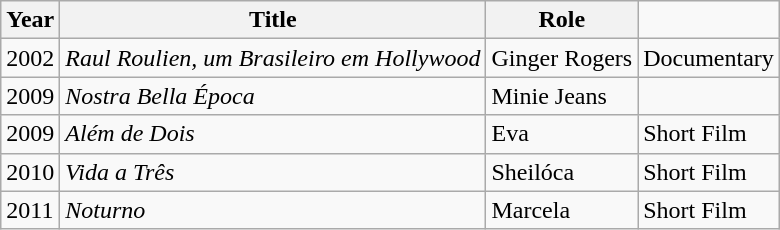<table class="wikitable">
<tr>
<th>Year</th>
<th>Title</th>
<th>Role</th>
</tr>
<tr>
<td>2002</td>
<td><em>Raul Roulien, um Brasileiro em Hollywood</em></td>
<td>Ginger Rogers</td>
<td>Documentary</td>
</tr>
<tr>
<td>2009</td>
<td><em>Nostra Bella Época</em></td>
<td>Minie Jeans</td>
<td></td>
</tr>
<tr>
<td>2009</td>
<td><em>Além de Dois</em></td>
<td>Eva</td>
<td>Short Film</td>
</tr>
<tr>
<td>2010</td>
<td><em>Vida a Três</em></td>
<td>Sheilóca</td>
<td>Short Film</td>
</tr>
<tr>
<td>2011</td>
<td><em>Noturno</em></td>
<td>Marcela</td>
<td>Short Film</td>
</tr>
</table>
